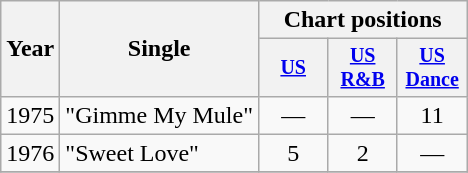<table class="wikitable" style="text-align:center;">
<tr>
<th rowspan="2">Year</th>
<th rowspan="2">Single</th>
<th colspan="3">Chart positions</th>
</tr>
<tr style="font-size:smaller;">
<th width="40"><a href='#'>US</a></th>
<th width="40"><a href='#'>US<br>R&B</a></th>
<th width="40"><a href='#'>US<br>Dance</a></th>
</tr>
<tr>
<td rowspan="1">1975</td>
<td align="left">"Gimme My Mule"</td>
<td>—</td>
<td>—</td>
<td>11</td>
</tr>
<tr>
<td rowspan="1">1976</td>
<td align="left">"Sweet Love"</td>
<td>5</td>
<td>2</td>
<td>—</td>
</tr>
<tr>
</tr>
</table>
